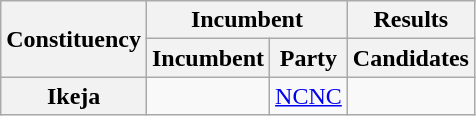<table class="wikitable sortable">
<tr>
<th rowspan="2">Constituency</th>
<th colspan="2">Incumbent</th>
<th>Results</th>
</tr>
<tr valign="bottom">
<th>Incumbent</th>
<th>Party</th>
<th>Candidates</th>
</tr>
<tr>
<th>Ikeja</th>
<td></td>
<td><a href='#'>NCNC</a></td>
<td nowrap=""></td>
</tr>
</table>
